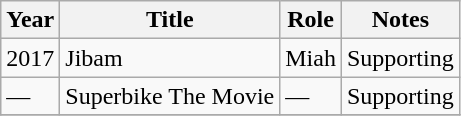<table class="wikitable sortable">
<tr>
<th>Year</th>
<th>Title</th>
<th>Role</th>
<th>Notes</th>
</tr>
<tr>
<td>2017</td>
<td>Jibam</td>
<td>Miah</td>
<td>Supporting</td>
</tr>
<tr>
<td>—</td>
<td>Superbike The Movie</td>
<td>—</td>
<td>Supporting</td>
</tr>
<tr>
</tr>
</table>
